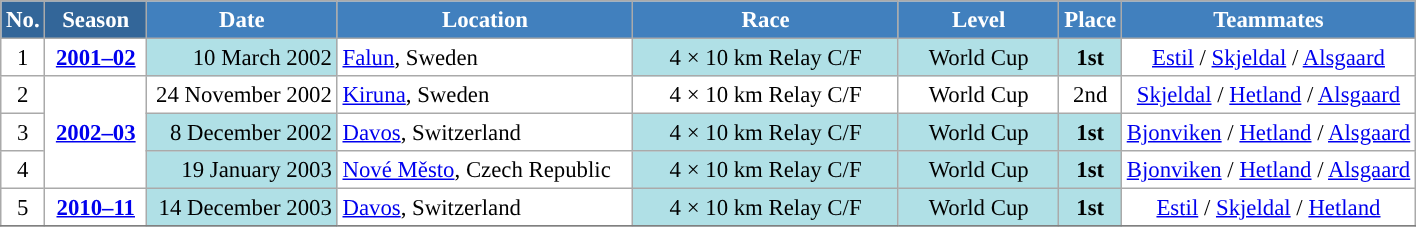<table class="wikitable sortable" style="font-size:95%; text-align:center; border:grey solid 1px; border-collapse:collapse; background:#ffffff;">
<tr style="background:#efefef;">
<th style="background-color:#369; color:white;">No.</th>
<th style="background-color:#369; color:white;">Season</th>
<th style="background-color:#4180be; color:white; width:120px;">Date</th>
<th style="background-color:#4180be; color:white; width:190px;">Location</th>
<th style="background-color:#4180be; color:white; width:170px;">Race</th>
<th style="background-color:#4180be; color:white; width:100px;">Level</th>
<th style="background-color:#4180be; color:white;">Place</th>
<th style="background-color:#4180be; color:white;">Teammates</th>
</tr>
<tr>
<td align=center>1</td>
<td rowspan=1 align=center><strong><a href='#'>2001–02</a></strong></td>
<td bgcolor="#BOEOE6" align=right>10 March 2002</td>
<td align=left> <a href='#'>Falun</a>, Sweden</td>
<td bgcolor="#BOEOE6">4 × 10 km Relay C/F</td>
<td bgcolor="#BOEOE6">World Cup</td>
<td bgcolor="#BOEOE6"><strong>1st</strong></td>
<td><a href='#'>Estil</a> / <a href='#'>Skjeldal</a> / <a href='#'>Alsgaard</a></td>
</tr>
<tr>
<td align=center>2</td>
<td rowspan=3 align=center><strong> <a href='#'>2002–03</a> </strong></td>
<td align=right>24 November 2002</td>
<td align=left> <a href='#'>Kiruna</a>, Sweden</td>
<td>4 × 10 km Relay C/F</td>
<td>World Cup</td>
<td>2nd</td>
<td><a href='#'>Skjeldal</a> / <a href='#'>Hetland</a> / <a href='#'>Alsgaard</a></td>
</tr>
<tr>
<td align=center>3</td>
<td bgcolor="#BOEOE6" align=right>8 December 2002</td>
<td align=left> <a href='#'>Davos</a>, Switzerland</td>
<td bgcolor="#BOEOE6">4 × 10 km Relay C/F</td>
<td bgcolor="#BOEOE6">World Cup</td>
<td bgcolor="#BOEOE6"><strong>1st</strong></td>
<td><a href='#'>Bjonviken</a> / <a href='#'>Hetland</a> / <a href='#'>Alsgaard</a></td>
</tr>
<tr>
<td align=center>4</td>
<td bgcolor="#BOEOE6" align=right>19 January 2003</td>
<td align=left> <a href='#'>Nové Město</a>, Czech Republic</td>
<td bgcolor="#BOEOE6">4 × 10 km Relay C/F</td>
<td bgcolor="#BOEOE6">World Cup</td>
<td bgcolor="#BOEOE6"><strong>1st</strong></td>
<td><a href='#'>Bjonviken</a> / <a href='#'>Hetland</a> / <a href='#'>Alsgaard</a></td>
</tr>
<tr>
<td align=center>5</td>
<td rowspan=1 align=center><strong><a href='#'>2010–11</a></strong></td>
<td bgcolor="#BOEOE6" align=right>14 December 2003</td>
<td align=left> <a href='#'>Davos</a>, Switzerland</td>
<td bgcolor="#BOEOE6">4 × 10 km Relay C/F</td>
<td bgcolor="#BOEOE6">World Cup</td>
<td bgcolor="#BOEOE6"><strong>1st</strong></td>
<td><a href='#'>Estil</a> / <a href='#'>Skjeldal</a> / <a href='#'>Hetland</a></td>
</tr>
<tr>
</tr>
</table>
